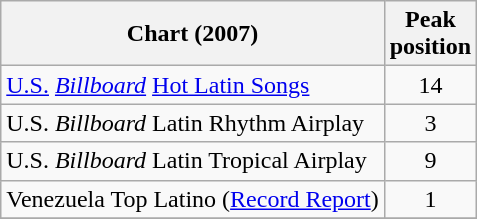<table class="wikitable">
<tr>
<th align="center">Chart (2007)</th>
<th align="center">Peak<br>position</th>
</tr>
<tr>
<td align="left"><a href='#'>U.S.</a> <em><a href='#'>Billboard</a></em> <a href='#'>Hot Latin Songs</a></td>
<td align="center">14</td>
</tr>
<tr>
<td align="left">U.S. <em>Billboard</em> Latin Rhythm Airplay</td>
<td align="center">3</td>
</tr>
<tr>
<td align="left">U.S. <em>Billboard</em> Latin Tropical Airplay</td>
<td align="center">9</td>
</tr>
<tr>
<td align="left">Venezuela Top Latino (<a href='#'>Record Report</a>)</td>
<td align="center">1</td>
</tr>
<tr>
</tr>
</table>
